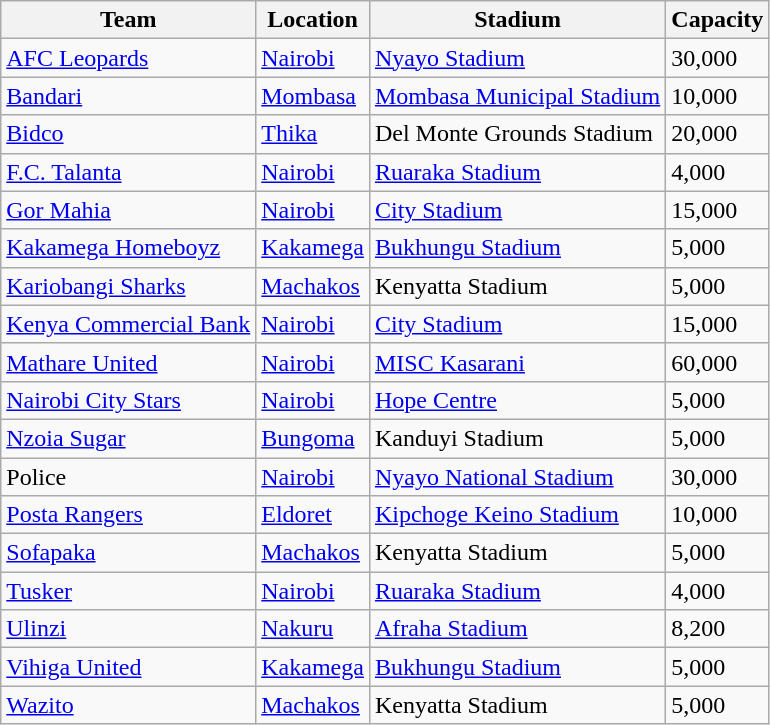<table class="wikitable sortable">
<tr>
<th>Team</th>
<th>Location</th>
<th>Stadium</th>
<th>Capacity</th>
</tr>
<tr>
<td><a href='#'>AFC Leopards</a></td>
<td><a href='#'>Nairobi</a></td>
<td><a href='#'>Nyayo Stadium</a></td>
<td>30,000</td>
</tr>
<tr>
<td><a href='#'>Bandari</a></td>
<td><a href='#'>Mombasa</a></td>
<td><a href='#'>Mombasa Municipal Stadium</a></td>
<td>10,000</td>
</tr>
<tr>
<td><a href='#'>Bidco</a></td>
<td><a href='#'>Thika</a></td>
<td>Del Monte Grounds Stadium</td>
<td>20,000</td>
</tr>
<tr>
<td><a href='#'>F.C. Talanta</a></td>
<td><a href='#'>Nairobi</a></td>
<td><a href='#'>Ruaraka Stadium</a></td>
<td>4,000</td>
</tr>
<tr>
<td><a href='#'>Gor Mahia</a></td>
<td><a href='#'>Nairobi</a></td>
<td><a href='#'>City Stadium</a></td>
<td>15,000</td>
</tr>
<tr>
<td><a href='#'>Kakamega Homeboyz</a></td>
<td><a href='#'>Kakamega</a></td>
<td><a href='#'>Bukhungu Stadium</a></td>
<td>5,000</td>
</tr>
<tr>
<td><a href='#'>Kariobangi Sharks</a></td>
<td><a href='#'>Machakos</a></td>
<td>Kenyatta Stadium</td>
<td>5,000</td>
</tr>
<tr>
<td><a href='#'>Kenya Commercial Bank</a></td>
<td><a href='#'>Nairobi</a></td>
<td><a href='#'>City Stadium</a></td>
<td>15,000</td>
</tr>
<tr>
<td><a href='#'>Mathare United</a></td>
<td><a href='#'>Nairobi</a></td>
<td><a href='#'>MISC Kasarani</a></td>
<td>60,000</td>
</tr>
<tr>
<td><a href='#'>Nairobi City Stars</a></td>
<td><a href='#'>Nairobi</a></td>
<td><a href='#'>Hope Centre</a></td>
<td>5,000</td>
</tr>
<tr>
<td><a href='#'>Nzoia Sugar</a></td>
<td><a href='#'>Bungoma</a></td>
<td>Kanduyi Stadium</td>
<td>5,000</td>
</tr>
<tr>
<td>Police</td>
<td><a href='#'>Nairobi</a></td>
<td><a href='#'>Nyayo National Stadium</a></td>
<td>30,000</td>
</tr>
<tr>
<td><a href='#'>Posta Rangers</a></td>
<td><a href='#'>Eldoret</a></td>
<td><a href='#'>Kipchoge Keino Stadium</a></td>
<td>10,000</td>
</tr>
<tr>
<td><a href='#'>Sofapaka</a></td>
<td><a href='#'>Machakos</a></td>
<td>Kenyatta Stadium</td>
<td>5,000</td>
</tr>
<tr>
<td><a href='#'>Tusker</a></td>
<td><a href='#'>Nairobi</a></td>
<td><a href='#'>Ruaraka Stadium</a></td>
<td>4,000</td>
</tr>
<tr>
<td><a href='#'>Ulinzi</a></td>
<td><a href='#'>Nakuru</a></td>
<td><a href='#'>Afraha Stadium</a></td>
<td>8,200</td>
</tr>
<tr>
<td><a href='#'>Vihiga United</a></td>
<td><a href='#'>Kakamega</a></td>
<td><a href='#'>Bukhungu Stadium</a></td>
<td>5,000</td>
</tr>
<tr>
<td><a href='#'>Wazito</a></td>
<td><a href='#'>Machakos</a></td>
<td>Kenyatta Stadium</td>
<td>5,000</td>
</tr>
</table>
